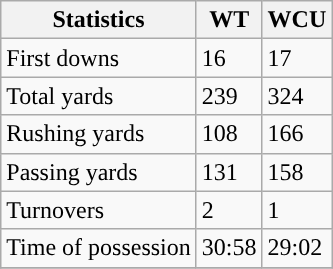<table class="wikitable" style="float: left;">
<tr>
<th>Statistics</th>
<th>WT</th>
<th>WCU</th>
</tr>
<tr>
<td>First downs</td>
<td>16</td>
<td>17</td>
</tr>
<tr>
<td>Total yards</td>
<td>239</td>
<td>324</td>
</tr>
<tr>
<td>Rushing yards</td>
<td>108</td>
<td>166</td>
</tr>
<tr>
<td>Passing yards</td>
<td>131</td>
<td>158</td>
</tr>
<tr>
<td>Turnovers</td>
<td>2</td>
<td>1</td>
</tr>
<tr>
<td>Time of possession</td>
<td>30:58</td>
<td>29:02</td>
</tr>
<tr>
</tr>
</table>
